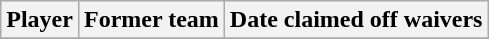<table class="wikitable">
<tr>
<th>Player</th>
<th>Former team</th>
<th>Date claimed off waivers</th>
</tr>
<tr>
</tr>
</table>
